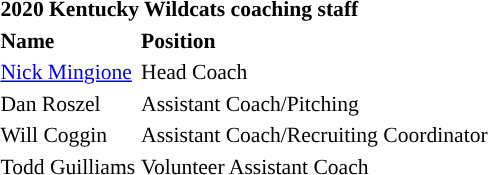<table class="toccolours" style="text-align: left; font-size:90%;">
<tr>
<th colspan="9">2020 Kentucky Wildcats coaching staff</th>
</tr>
<tr>
<th>Name</th>
<th>Position</th>
</tr>
<tr>
<td><a href='#'>Nick Mingione</a></td>
<td>Head Coach</td>
</tr>
<tr>
<td>Dan Roszel</td>
<td>Assistant Coach/Pitching</td>
</tr>
<tr>
<td>Will Coggin</td>
<td>Assistant Coach/Recruiting Coordinator</td>
</tr>
<tr>
<td>Todd Guilliams</td>
<td>Volunteer Assistant Coach</td>
</tr>
</table>
